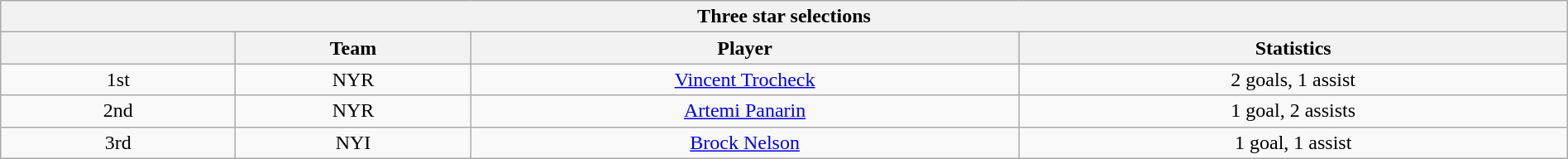<table class="wikitable" style="width:100%;text-align: center;">
<tr>
<th colspan=4>Three star selections</th>
</tr>
<tr>
<th style="width:15%;"></th>
<th style="width:15%;">Team</th>
<th style="width:35%;">Player</th>
<th style="width:35%;">Statistics</th>
</tr>
<tr>
<td>1st</td>
<td>NYR</td>
<td><a href='#'>Vincent Trocheck</a></td>
<td>2 goals, 1 assist</td>
</tr>
<tr>
<td>2nd</td>
<td>NYR</td>
<td><a href='#'>Artemi Panarin</a></td>
<td>1 goal, 2 assists</td>
</tr>
<tr>
<td>3rd</td>
<td>NYI</td>
<td><a href='#'>Brock Nelson</a></td>
<td>1 goal, 1 assist</td>
</tr>
</table>
